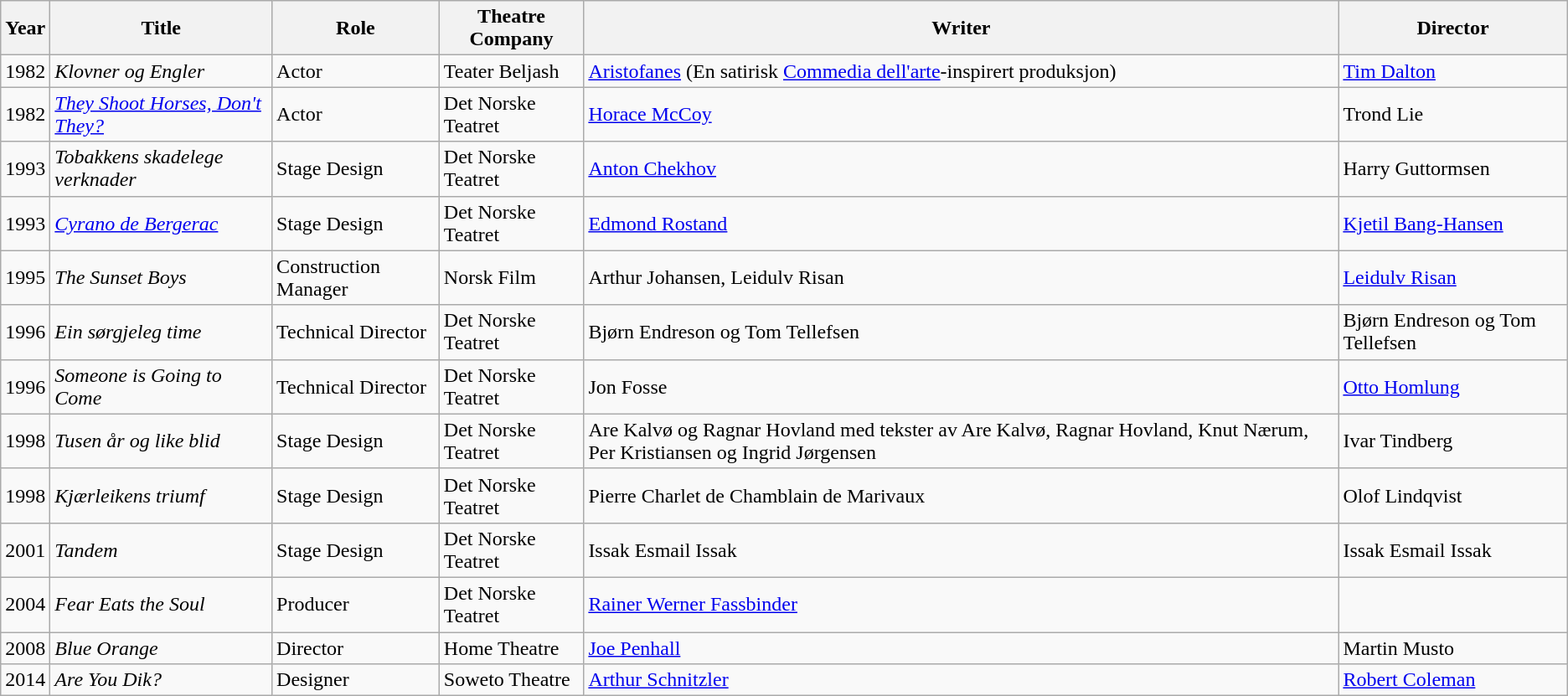<table class="wikitable">
<tr>
<th>Year</th>
<th>Title</th>
<th>Role</th>
<th>Theatre Company</th>
<th>Writer</th>
<th>Director</th>
</tr>
<tr>
<td>1982</td>
<td><em>Klovner og Engler</em></td>
<td>Actor</td>
<td>Teater Beljash</td>
<td><a href='#'>Aristofanes</a> (En satirisk <a href='#'>Commedia dell'arte</a>-inspirert produksjon)</td>
<td><a href='#'>Tim Dalton</a></td>
</tr>
<tr>
<td>1982</td>
<td><a href='#'><em>They Shoot Horses, Don't They?</em></a></td>
<td>Actor</td>
<td>Det Norske Teatret</td>
<td><a href='#'>Horace McCoy</a></td>
<td>Trond Lie</td>
</tr>
<tr>
<td>1993</td>
<td><em>Tobakkens skadelege verknader</em></td>
<td>Stage Design</td>
<td>Det Norske Teatret</td>
<td><a href='#'>Anton Chekhov</a></td>
<td>Harry Guttormsen</td>
</tr>
<tr>
<td>1993</td>
<td><em><a href='#'>Cyrano de Bergerac</a></em></td>
<td>Stage Design</td>
<td>Det Norske Teatret</td>
<td><a href='#'>Edmond Rostand</a></td>
<td><a href='#'>Kjetil Bang-Hansen</a></td>
</tr>
<tr>
<td>1995</td>
<td><em>The Sunset Boys</em></td>
<td>Construction Manager</td>
<td>Norsk Film</td>
<td>Arthur Johansen, Leidulv Risan</td>
<td><a href='#'>Leidulv Risan</a></td>
</tr>
<tr>
<td>1996</td>
<td><em>Ein sørgjeleg time</em></td>
<td>Technical Director</td>
<td>Det Norske Teatret</td>
<td>Bjørn Endreson og Tom Tellefsen</td>
<td>Bjørn Endreson og Tom Tellefsen</td>
</tr>
<tr>
<td>1996</td>
<td><em>Someone is Going to Come</em></td>
<td>Technical Director</td>
<td>Det Norske Teatret</td>
<td>Jon Fosse</td>
<td><a href='#'>Otto Homlung</a></td>
</tr>
<tr>
<td>1998</td>
<td><em>Tusen år og like blid</em></td>
<td>Stage Design</td>
<td>Det Norske Teatret</td>
<td>Are Kalvø og Ragnar Hovland med tekster av Are Kalvø, Ragnar Hovland, Knut Nærum, Per Kristiansen og Ingrid Jørgensen</td>
<td>Ivar Tindberg</td>
</tr>
<tr>
<td>1998</td>
<td><em>Kjærleikens triumf</em></td>
<td>Stage Design</td>
<td>Det Norske Teatret</td>
<td>Pierre Charlet de Chamblain de Marivaux</td>
<td>Olof Lindqvist</td>
</tr>
<tr>
<td>2001</td>
<td><em>Tandem</em></td>
<td>Stage Design</td>
<td>Det Norske Teatret</td>
<td>Issak Esmail Issak</td>
<td>Issak Esmail Issak</td>
</tr>
<tr>
<td>2004</td>
<td><em>Fear Eats the Soul</em></td>
<td>Producer</td>
<td>Det Norske Teatret</td>
<td><a href='#'>Rainer Werner Fassbinder</a></td>
<td></td>
</tr>
<tr>
<td>2008</td>
<td><em>Blue Orange</em></td>
<td>Director</td>
<td>Home Theatre</td>
<td><a href='#'>Joe Penhall</a></td>
<td>Martin Musto</td>
</tr>
<tr>
<td>2014</td>
<td><em>Are You Dik?</em></td>
<td>Designer</td>
<td>Soweto Theatre</td>
<td><a href='#'>Arthur Schnitzler</a></td>
<td><a href='#'>Robert Coleman</a></td>
</tr>
</table>
